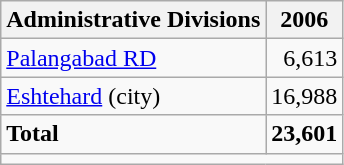<table class="wikitable">
<tr>
<th>Administrative Divisions</th>
<th>2006</th>
</tr>
<tr>
<td><a href='#'>Palangabad RD</a></td>
<td style="text-align: right;">6,613</td>
</tr>
<tr>
<td><a href='#'>Eshtehard</a> (city)</td>
<td style="text-align: right;">16,988</td>
</tr>
<tr>
<td><strong>Total</strong></td>
<td style="text-align: right;"><strong>23,601</strong></td>
</tr>
<tr>
<td colspan=2></td>
</tr>
</table>
